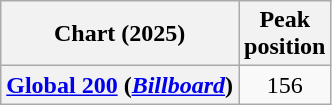<table class="wikitable sortable plainrowheaders" style="text-align:center">
<tr>
<th scope="col">Chart (2025)</th>
<th scope="col">Peak<br>position</th>
</tr>
<tr>
<th scope="row"><a href='#'>Global 200</a> (<em><a href='#'>Billboard</a></em>)</th>
<td>156</td>
</tr>
</table>
